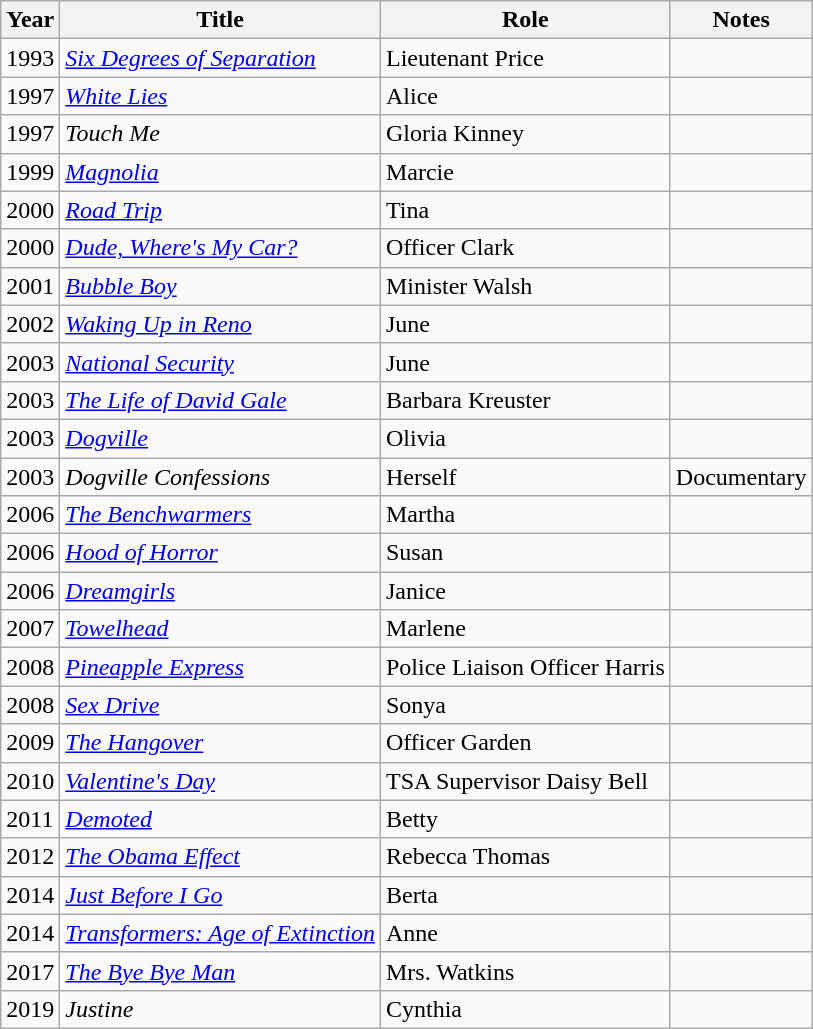<table class="wikitable">
<tr>
<th>Year</th>
<th>Title</th>
<th>Role</th>
<th>Notes</th>
</tr>
<tr>
<td>1993</td>
<td><a href='#'><em>Six Degrees of Separation</em></a></td>
<td>Lieutenant Price</td>
<td></td>
</tr>
<tr>
<td>1997</td>
<td><a href='#'><em>White Lies</em></a></td>
<td>Alice</td>
<td></td>
</tr>
<tr>
<td>1997</td>
<td><em>Touch Me</em></td>
<td>Gloria Kinney</td>
<td></td>
</tr>
<tr>
<td>1999</td>
<td><a href='#'><em>Magnolia</em></a></td>
<td>Marcie</td>
<td></td>
</tr>
<tr>
<td>2000</td>
<td><a href='#'><em>Road Trip</em></a></td>
<td>Tina</td>
<td></td>
</tr>
<tr>
<td>2000</td>
<td><em><a href='#'>Dude, Where's My Car?</a></em></td>
<td>Officer Clark</td>
<td></td>
</tr>
<tr>
<td>2001</td>
<td><a href='#'><em>Bubble Boy</em></a></td>
<td>Minister Walsh</td>
<td></td>
</tr>
<tr>
<td>2002</td>
<td><em><a href='#'>Waking Up in Reno</a></em></td>
<td>June</td>
<td></td>
</tr>
<tr>
<td>2003</td>
<td><a href='#'><em>National Security</em></a></td>
<td>June</td>
<td></td>
</tr>
<tr>
<td>2003</td>
<td><em><a href='#'>The Life of David Gale</a></em></td>
<td>Barbara Kreuster</td>
<td></td>
</tr>
<tr>
<td>2003</td>
<td><em><a href='#'>Dogville</a></em></td>
<td>Olivia</td>
<td></td>
</tr>
<tr>
<td>2003</td>
<td><em>Dogville Confessions</em></td>
<td>Herself</td>
<td>Documentary</td>
</tr>
<tr>
<td>2006</td>
<td><em><a href='#'>The Benchwarmers</a></em></td>
<td>Martha</td>
<td></td>
</tr>
<tr>
<td>2006</td>
<td><em><a href='#'>Hood of Horror</a></em></td>
<td>Susan</td>
<td></td>
</tr>
<tr>
<td>2006</td>
<td><a href='#'><em>Dreamgirls</em></a></td>
<td>Janice</td>
<td></td>
</tr>
<tr>
<td>2007</td>
<td><a href='#'><em>Towelhead</em></a></td>
<td>Marlene</td>
<td></td>
</tr>
<tr>
<td>2008</td>
<td><a href='#'><em>Pineapple Express</em></a></td>
<td>Police Liaison Officer Harris</td>
<td></td>
</tr>
<tr>
<td>2008</td>
<td><a href='#'><em>Sex Drive</em></a></td>
<td>Sonya</td>
<td></td>
</tr>
<tr>
<td>2009</td>
<td><em><a href='#'>The Hangover</a></em></td>
<td>Officer Garden</td>
<td></td>
</tr>
<tr>
<td>2010</td>
<td><a href='#'><em>Valentine's Day</em></a></td>
<td>TSA Supervisor Daisy Bell</td>
<td></td>
</tr>
<tr>
<td>2011</td>
<td><em><a href='#'>Demoted</a></em></td>
<td>Betty</td>
<td></td>
</tr>
<tr>
<td>2012</td>
<td><em><a href='#'>The Obama Effect</a></em></td>
<td>Rebecca Thomas</td>
<td></td>
</tr>
<tr>
<td>2014</td>
<td><em><a href='#'>Just Before I Go</a></em></td>
<td>Berta</td>
<td></td>
</tr>
<tr>
<td>2014</td>
<td><em><a href='#'>Transformers: Age of Extinction</a></em></td>
<td>Anne</td>
<td></td>
</tr>
<tr>
<td>2017</td>
<td><em><a href='#'>The Bye Bye Man</a></em></td>
<td>Mrs. Watkins</td>
<td></td>
</tr>
<tr>
<td>2019</td>
<td><em>Justine</em></td>
<td>Cynthia</td>
<td></td>
</tr>
</table>
